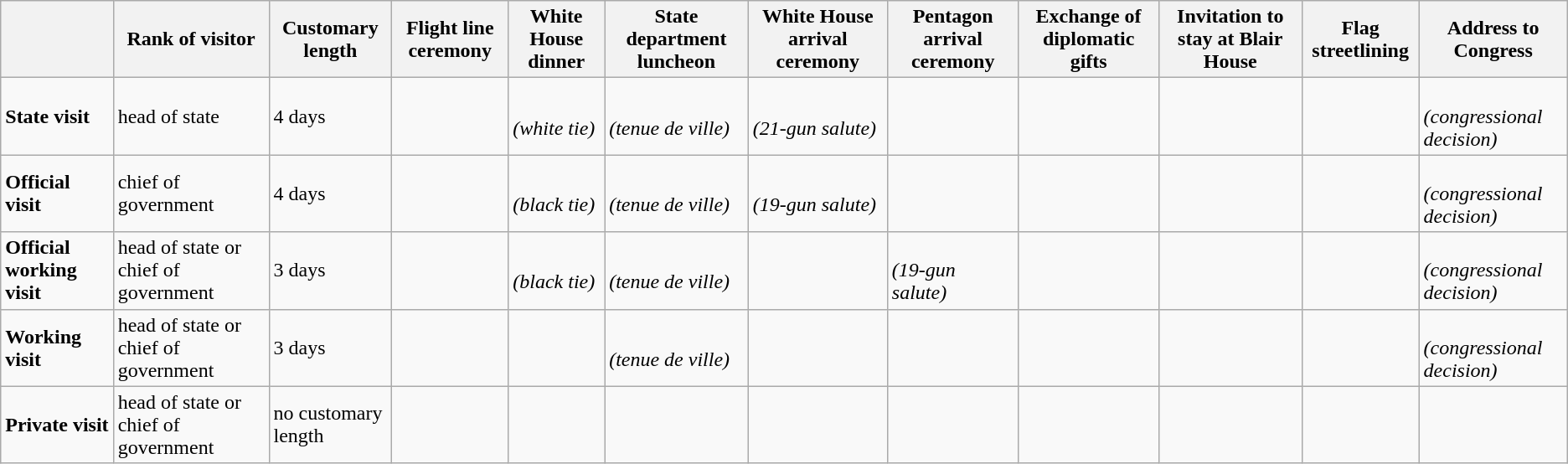<table class="wikitable">
<tr>
<th></th>
<th>Rank of visitor</th>
<th>Customary length</th>
<th>Flight line ceremony</th>
<th>White House dinner</th>
<th>State department luncheon</th>
<th>White House arrival ceremony</th>
<th>Pentagon  arrival ceremony</th>
<th>Exchange of diplomatic gifts</th>
<th>Invitation to stay at Blair House</th>
<th>Flag streetlining</th>
<th>Address to Congress</th>
</tr>
<tr>
<td><strong>State visit</strong></td>
<td>head of state</td>
<td>4 days</td>
<td></td>
<td> <br><em>(white tie)</em></td>
<td> <br> <em>(tenue de ville)</em></td>
<td><br><em>(21-gun salute)</em></td>
<td></td>
<td></td>
<td></td>
<td></td>
<td><br> <em>(congressional decision)</em></td>
</tr>
<tr>
<td><strong>Official visit</strong></td>
<td>chief of government</td>
<td>4 days</td>
<td></td>
<td> <br> <em>(black tie)</em></td>
<td> <br> <em>(tenue de ville)</em></td>
<td><br><em>(19-gun salute)</em></td>
<td></td>
<td></td>
<td></td>
<td></td>
<td> <br> <em>(congressional decision)</em></td>
</tr>
<tr>
<td><strong>Official working visit</strong></td>
<td>head of state or chief of government</td>
<td>3 days</td>
<td></td>
<td>  <br> <em>(black tie)</em></td>
<td> <br> <em>(tenue de ville)</em></td>
<td></td>
<td> <br><em>(19-gun salute)</em></td>
<td></td>
<td></td>
<td></td>
<td> <br> <em>(congressional decision)</em></td>
</tr>
<tr>
<td><strong>Working visit</strong></td>
<td>head of state or chief of government</td>
<td>3 days</td>
<td></td>
<td></td>
<td> <br> <em>(tenue de ville)</em></td>
<td></td>
<td></td>
<td></td>
<td></td>
<td></td>
<td>  <br> <em>(congressional decision)</em></td>
</tr>
<tr>
<td><strong>Private visit</strong></td>
<td>head of state or chief of government</td>
<td>no customary length</td>
<td></td>
<td></td>
<td></td>
<td></td>
<td></td>
<td></td>
<td></td>
<td></td>
<td></td>
</tr>
</table>
